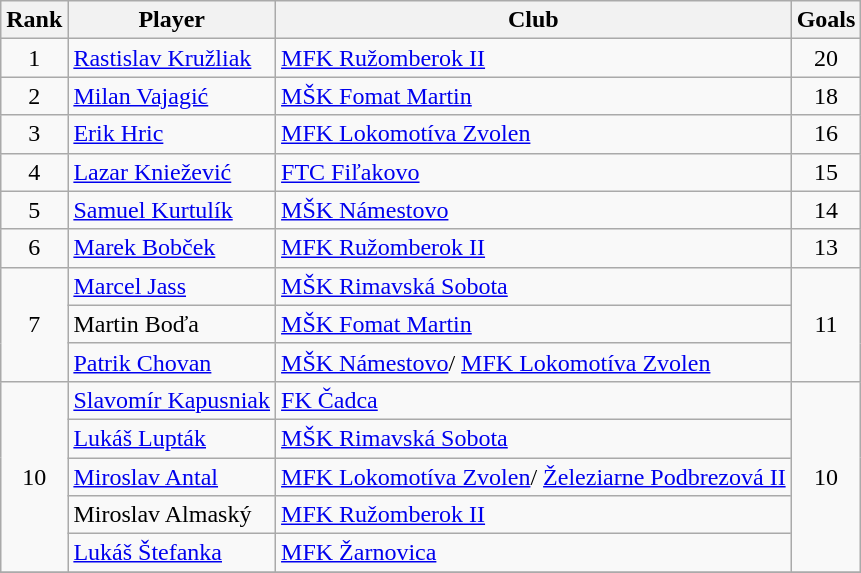<table class="wikitable" style="text-align:center">
<tr>
<th>Rank</th>
<th>Player</th>
<th>Club</th>
<th>Goals</th>
</tr>
<tr>
<td rowspan=1>1</td>
<td align="left"> <a href='#'>Rastislav Kružliak</a></td>
<td align="left"><a href='#'>MFK Ružomberok II</a></td>
<td rowspan=1>20</td>
</tr>
<tr>
<td rowspan=1>2</td>
<td align="left"> <a href='#'>Milan Vajagić</a></td>
<td align="left"><a href='#'>MŠK Fomat Martin</a></td>
<td rowspan=1>18</td>
</tr>
<tr>
<td rowspan=1>3</td>
<td align="left"> <a href='#'>Erik Hric</a></td>
<td align="left"><a href='#'>MFK Lokomotíva Zvolen</a></td>
<td rowspan=1>16</td>
</tr>
<tr>
<td rowspan=1>4</td>
<td align="left"> <a href='#'>Lazar Kniežević</a></td>
<td align="left"><a href='#'>FTC Fiľakovo</a></td>
<td rowspan=1>15</td>
</tr>
<tr>
<td rowspan=1>5</td>
<td align="left"> <a href='#'>Samuel Kurtulík</a></td>
<td align="left"><a href='#'>MŠK Námestovo</a></td>
<td rowspan=1>14</td>
</tr>
<tr>
<td rowspan=1>6</td>
<td align="left"> <a href='#'>Marek Bobček</a></td>
<td align="left"><a href='#'>MFK Ružomberok II</a></td>
<td rowspan=1>13</td>
</tr>
<tr>
<td rowspan=3>7</td>
<td align="left"> <a href='#'>Marcel Jass</a></td>
<td align="left"><a href='#'>MŠK Rimavská Sobota</a></td>
<td rowspan=3>11</td>
</tr>
<tr>
<td align="left"> Martin Boďa</td>
<td align="left"><a href='#'>MŠK Fomat Martin</a></td>
</tr>
<tr>
<td align="left"> <a href='#'>Patrik Chovan</a></td>
<td align="left"><a href='#'>MŠK Námestovo</a>/ <a href='#'>MFK Lokomotíva Zvolen</a></td>
</tr>
<tr>
<td rowspan=5>10</td>
<td align="left"> <a href='#'>Slavomír Kapusniak</a></td>
<td align="left"><a href='#'>FK Čadca</a></td>
<td rowspan=5>10</td>
</tr>
<tr>
<td align="left"> <a href='#'>Lukáš Lupták</a></td>
<td align="left"><a href='#'>MŠK Rimavská Sobota</a></td>
</tr>
<tr>
<td align="left"> <a href='#'>Miroslav Antal</a></td>
<td align="left"><a href='#'>MFK Lokomotíva Zvolen</a>/ <a href='#'>Železiarne Podbrezová II</a></td>
</tr>
<tr>
<td align="left"> Miroslav Almaský</td>
<td align="left"><a href='#'>MFK Ružomberok II</a></td>
</tr>
<tr>
<td align="left"> <a href='#'>Lukáš Štefanka</a></td>
<td align="left"><a href='#'>MFK Žarnovica</a></td>
</tr>
<tr>
</tr>
</table>
